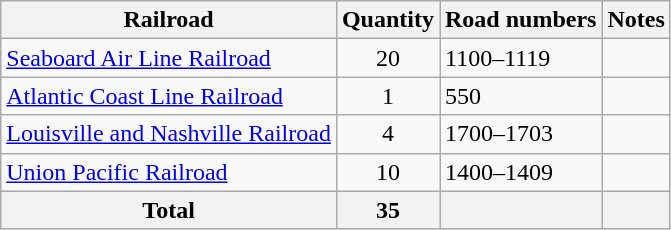<table class = "wikitable">
<tr>
<th>Railroad</th>
<th>Quantity</th>
<th>Road numbers</th>
<th>Notes</th>
</tr>
<tr>
<td><a href='#'>Seaboard Air Line Railroad</a></td>
<td style="text-align:center;">20</td>
<td>1100–1119</td>
<td></td>
</tr>
<tr>
<td><a href='#'>Atlantic Coast Line Railroad</a></td>
<td style="text-align:center;">1</td>
<td>550</td>
<td></td>
</tr>
<tr>
<td><a href='#'>Louisville and Nashville Railroad</a></td>
<td style="text-align:center;">4</td>
<td>1700–1703</td>
<td></td>
</tr>
<tr>
<td><a href='#'>Union Pacific Railroad</a></td>
<td style="text-align:center;">10</td>
<td>1400–1409</td>
<td></td>
</tr>
<tr>
<th>Total</th>
<th>35</th>
<th></th>
<th></th>
</tr>
</table>
